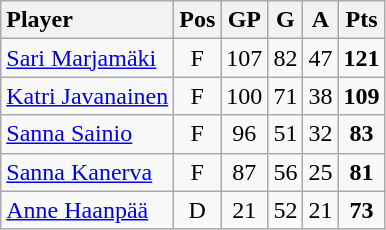<table class="wikitable" style="text-align:center;">
<tr>
<th style="text-align:left;">Player</th>
<th>Pos</th>
<th>GP</th>
<th>G</th>
<th>A</th>
<th>Pts</th>
</tr>
<tr>
<td style="text-align:left;"><a href='#'>Sari Marjamäki</a></td>
<td>F</td>
<td>107</td>
<td>82</td>
<td>47</td>
<td><strong>121</strong></td>
</tr>
<tr>
<td style="text-align:left;"><a href='#'>Katri Javanainen</a></td>
<td>F</td>
<td>100</td>
<td>71</td>
<td>38</td>
<td><strong>109</strong></td>
</tr>
<tr>
<td style="text-align:left;"><a href='#'>Sanna Sainio</a></td>
<td>F</td>
<td>96</td>
<td>51</td>
<td>32</td>
<td><strong>83</strong></td>
</tr>
<tr>
<td style="text-align:left;"><a href='#'>Sanna Kanerva</a></td>
<td>F</td>
<td>87</td>
<td>56</td>
<td>25</td>
<td><strong>81</strong></td>
</tr>
<tr>
<td style="text-align:left;"><a href='#'>Anne Haanpää</a></td>
<td>D</td>
<td>21</td>
<td>52</td>
<td>21</td>
<td><strong>73</strong></td>
</tr>
</table>
